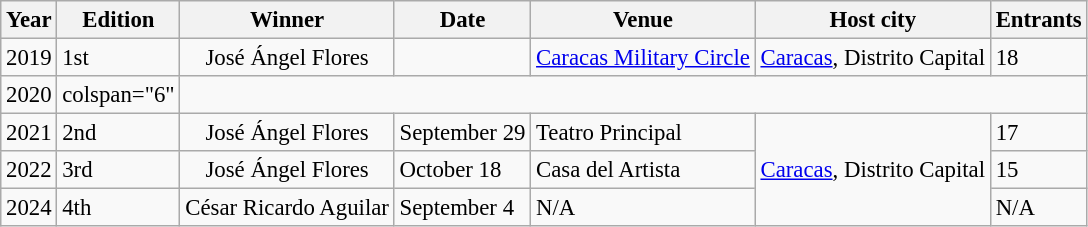<table class="wikitable sortable" style="font-size: 95%;">
<tr>
<th>Year</th>
<th>Edition</th>
<th>Winner</th>
<th>Date</th>
<th>Venue</th>
<th>Host city</th>
<th>Entrants</th>
</tr>
<tr>
<td>2019</td>
<td>1st</td>
<td align="center">José Ángel Flores<br></td>
<td></td>
<td><a href='#'>Caracas Military Circle</a></td>
<td><a href='#'>Caracas</a>, Distrito Capital</td>
<td>18</td>
</tr>
<tr>
<td>2020</td>
<td>colspan="6" </td>
</tr>
<tr>
<td>2021</td>
<td>2nd</td>
<td align="center">José Ángel Flores<br></td>
<td>September 29</td>
<td>Teatro Principal</td>
<td rowspan="3"><a href='#'>Caracas</a>, Distrito Capital</td>
<td>17</td>
</tr>
<tr>
<td>2022</td>
<td>3rd</td>
<td align="center">José Ángel Flores<br></td>
<td>October 18</td>
<td>Casa del Artista</td>
<td>15</td>
</tr>
<tr>
<td>2024</td>
<td>4th</td>
<td align="center">César Ricardo Aguilar<br></td>
<td>September 4</td>
<td>N/A</td>
<td>N/A</td>
</tr>
</table>
